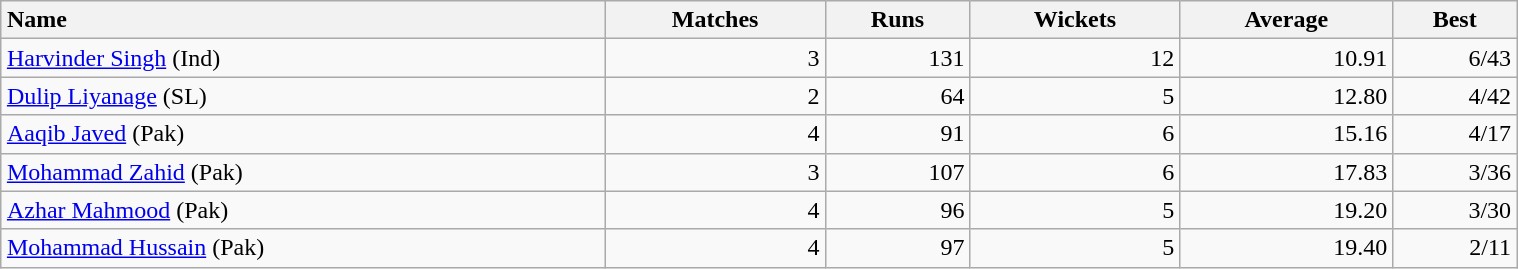<table class="wikitable"  style="margin:1em auto 1em auto; width:80%;">
<tr>
<th style="text-align:left;">Name</th>
<th>Matches</th>
<th>Runs</th>
<th>Wickets</th>
<th>Average</th>
<th>Best</th>
</tr>
<tr style="text-align:right;">
<td style="text-align:left;"><a href='#'>Harvinder Singh</a> (Ind)</td>
<td>3</td>
<td>131</td>
<td>12</td>
<td>10.91</td>
<td>6/43</td>
</tr>
<tr style="text-align:right;">
<td style="text-align:left;"><a href='#'>Dulip Liyanage</a> (SL)</td>
<td>2</td>
<td>64</td>
<td>5</td>
<td>12.80</td>
<td>4/42</td>
</tr>
<tr style="text-align:right;">
<td style="text-align:left;"><a href='#'>Aaqib Javed</a> (Pak)</td>
<td>4</td>
<td>91</td>
<td>6</td>
<td>15.16</td>
<td>4/17</td>
</tr>
<tr style="text-align:right;">
<td style="text-align:left;"><a href='#'>Mohammad Zahid</a> (Pak)</td>
<td>3</td>
<td>107</td>
<td>6</td>
<td>17.83</td>
<td>3/36</td>
</tr>
<tr style="text-align:right;">
<td style="text-align:left;"><a href='#'>Azhar Mahmood</a> (Pak)</td>
<td>4</td>
<td>96</td>
<td>5</td>
<td>19.20</td>
<td>3/30</td>
</tr>
<tr style="text-align:right;">
<td style="text-align:left;"><a href='#'>Mohammad Hussain</a> (Pak)</td>
<td>4</td>
<td>97</td>
<td>5</td>
<td>19.40</td>
<td>2/11</td>
</tr>
</table>
